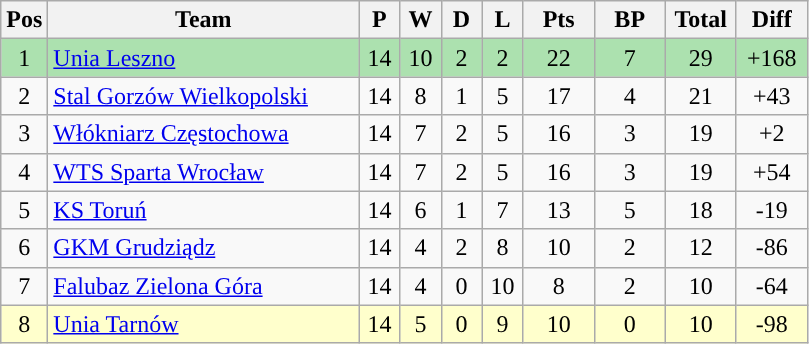<table class="wikitable" style="font-size: 100%">
<tr>
<th width=20>Pos</th>
<th width=200>Team</th>
<th width=20>P</th>
<th width=20>W</th>
<th width=20>D</th>
<th width=20>L</th>
<th width=40>Pts</th>
<th width=40>BP</th>
<th width=40>Total</th>
<th width=40>Diff</th>
</tr>
<tr align=center style="background:#ACE1AF;">
<td>1</td>
<td align="left"><a href='#'>Unia Leszno</a></td>
<td>14</td>
<td>10</td>
<td>2</td>
<td>2</td>
<td>22</td>
<td>7</td>
<td>29</td>
<td>+168</td>
</tr>
<tr align=center>
<td>2</td>
<td align="left"><a href='#'>Stal Gorzów Wielkopolski</a></td>
<td>14</td>
<td>8</td>
<td>1</td>
<td>5</td>
<td>17</td>
<td>4</td>
<td>21</td>
<td>+43</td>
</tr>
<tr align=center>
<td>3</td>
<td align="left"><a href='#'>Włókniarz Częstochowa</a></td>
<td>14</td>
<td>7</td>
<td>2</td>
<td>5</td>
<td>16</td>
<td>3</td>
<td>19</td>
<td>+2</td>
</tr>
<tr align=center>
<td>4</td>
<td align="left"><a href='#'>WTS Sparta Wrocław</a></td>
<td>14</td>
<td>7</td>
<td>2</td>
<td>5</td>
<td>16</td>
<td>3</td>
<td>19</td>
<td>+54</td>
</tr>
<tr align=center>
<td>5</td>
<td align="left"><a href='#'>KS Toruń</a></td>
<td>14</td>
<td>6</td>
<td>1</td>
<td>7</td>
<td>13</td>
<td>5</td>
<td>18</td>
<td>-19</td>
</tr>
<tr align=center>
<td>6</td>
<td align="left"><a href='#'>GKM Grudziądz</a></td>
<td>14</td>
<td>4</td>
<td>2</td>
<td>8</td>
<td>10</td>
<td>2</td>
<td>12</td>
<td>-86</td>
</tr>
<tr align=center>
<td>7</td>
<td align="left"><a href='#'>Falubaz Zielona Góra</a></td>
<td>14</td>
<td>4</td>
<td>0</td>
<td>10</td>
<td>8</td>
<td>2</td>
<td>10</td>
<td>-64</td>
</tr>
<tr align=center style="background: #ffffcc;">
<td>8</td>
<td align="left"><a href='#'>Unia Tarnów</a></td>
<td>14</td>
<td>5</td>
<td>0</td>
<td>9</td>
<td>10</td>
<td>0</td>
<td>10</td>
<td>-98</td>
</tr>
</table>
